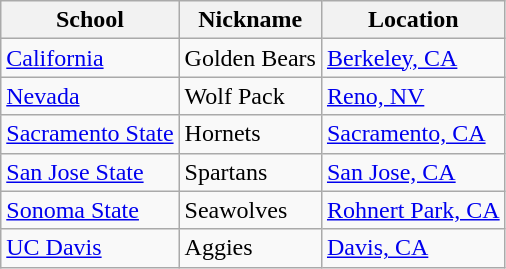<table class="wikitable sortable">
<tr>
<th>School</th>
<th>Nickname</th>
<th>Location</th>
</tr>
<tr>
<td><a href='#'>California</a></td>
<td>Golden Bears</td>
<td><a href='#'>Berkeley, CA</a></td>
</tr>
<tr>
<td><a href='#'>Nevada</a></td>
<td>Wolf Pack</td>
<td><a href='#'>Reno, NV</a></td>
</tr>
<tr>
<td><a href='#'>Sacramento State</a></td>
<td>Hornets</td>
<td><a href='#'>Sacramento, CA</a></td>
</tr>
<tr>
<td><a href='#'>San Jose State</a></td>
<td>Spartans</td>
<td><a href='#'>San Jose, CA</a></td>
</tr>
<tr>
<td><a href='#'>Sonoma State</a></td>
<td>Seawolves</td>
<td><a href='#'>Rohnert Park, CA</a></td>
</tr>
<tr>
<td><a href='#'>UC Davis</a></td>
<td>Aggies</td>
<td><a href='#'>Davis, CA</a></td>
</tr>
</table>
